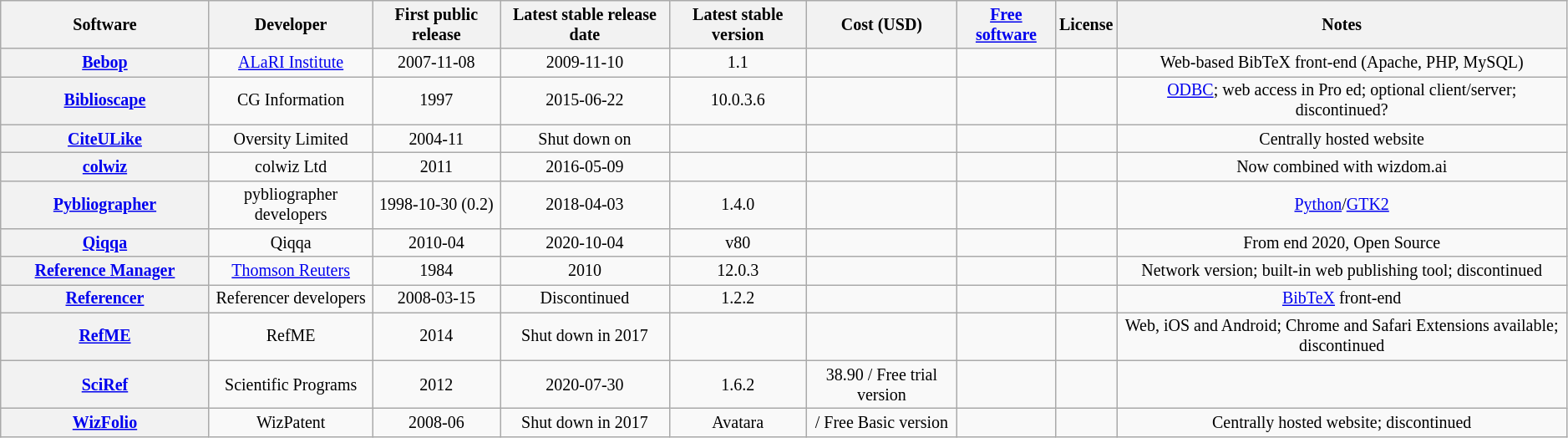<table class="wikitable sortable" style="font-size: smaller; text-align: center; width: auto;">
<tr>
<th style="width: 12em">Software</th>
<th>Developer</th>
<th>First public release</th>
<th>Latest stable release date</th>
<th>Latest stable version</th>
<th>Cost (USD)</th>
<th><a href='#'>Free software</a></th>
<th>License</th>
<th>Notes</th>
</tr>
<tr>
<th><a href='#'>Bebop</a></th>
<td><a href='#'>ALaRI Institute</a></td>
<td>2007-11-08</td>
<td>2009-11-10</td>
<td>1.1</td>
<td></td>
<td></td>
<td></td>
<td>Web-based BibTeX front-end (Apache, PHP, MySQL)</td>
</tr>
<tr>
<th><a href='#'>Biblioscape</a></th>
<td>CG Information</td>
<td>1997</td>
<td>2015-06-22</td>
<td>10.0.3.6</td>
<td></td>
<td></td>
<td></td>
<td><a href='#'>ODBC</a>; web access in Pro ed; optional client/server; discontinued?</td>
</tr>
<tr>
<th><a href='#'>CiteULike</a></th>
<td>Oversity Limited</td>
<td>2004-11</td>
<td>Shut down on </td>
<td></td>
<td></td>
<td></td>
<td></td>
<td>Centrally hosted website</td>
</tr>
<tr>
<th><a href='#'>colwiz</a></th>
<td>colwiz Ltd</td>
<td>2011</td>
<td>2016-05-09</td>
<td></td>
<td></td>
<td></td>
<td></td>
<td>Now combined with wizdom.ai</td>
</tr>
<tr>
<th><a href='#'>Pybliographer</a></th>
<td>pybliographer developers</td>
<td>1998-10-30 (0.2)</td>
<td>2018-04-03</td>
<td>1.4.0</td>
<td></td>
<td></td>
<td></td>
<td><a href='#'>Python</a>/<a href='#'>GTK2</a></td>
</tr>
<tr>
<th><a href='#'>Qiqqa</a></th>
<td>Qiqqa</td>
<td>2010-04</td>
<td>2020-10-04</td>
<td>v80</td>
<td></td>
<td></td>
<td></td>
<td>From end 2020, Open Source</td>
</tr>
<tr>
<th><a href='#'>Reference Manager</a></th>
<td><a href='#'>Thomson Reuters</a></td>
<td>1984</td>
<td>2010</td>
<td>12.0.3</td>
<td></td>
<td></td>
<td></td>
<td>Network version; built-in web publishing tool; discontinued</td>
</tr>
<tr>
<th><a href='#'>Referencer</a></th>
<td>Referencer developers</td>
<td>2008-03-15</td>
<td>Discontinued</td>
<td>1.2.2</td>
<td></td>
<td></td>
<td></td>
<td><a href='#'>BibTeX</a> front-end</td>
</tr>
<tr>
<th><a href='#'>RefME</a></th>
<td>RefME</td>
<td>2014</td>
<td>Shut down in 2017</td>
<td></td>
<td></td>
<td></td>
<td></td>
<td>Web, iOS and Android; Chrome and Safari Extensions available; discontinued</td>
</tr>
<tr>
<th><a href='#'>SciRef</a></th>
<td>Scientific Programs</td>
<td>2012</td>
<td>2020-07-30</td>
<td>1.6.2</td>
<td>38.90 / Free trial version</td>
<td></td>
<td></td>
</tr>
<tr>
<th><a href='#'>WizFolio</a></th>
<td>WizPatent</td>
<td>2008-06</td>
<td>Shut down in 2017</td>
<td>Avatara</td>
<td> / Free Basic version</td>
<td></td>
<td></td>
<td>Centrally hosted website; discontinued</td>
</tr>
</table>
